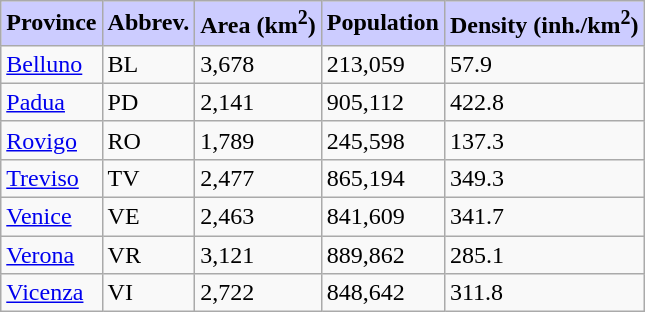<table class="wikitable centered">
<tr>
<th style="background:#ccf; ">Province</th>
<th style="background:#ccf; ">Abbrev.</th>
<th style="background:#ccf; ">Area (km<sup>2</sup>)</th>
<th style="background:#ccf; ">Population</th>
<th style="background:#ccf; ">Density (inh./km<sup>2</sup>)</th>
</tr>
<tr>
<td><a href='#'>Belluno</a></td>
<td>BL</td>
<td>3,678</td>
<td>213,059</td>
<td>57.9</td>
</tr>
<tr>
<td><a href='#'>Padua</a></td>
<td>PD</td>
<td>2,141</td>
<td>905,112</td>
<td>422.8</td>
</tr>
<tr>
<td><a href='#'>Rovigo</a></td>
<td>RO</td>
<td>1,789</td>
<td>245,598</td>
<td>137.3</td>
</tr>
<tr>
<td><a href='#'>Treviso</a></td>
<td>TV</td>
<td>2,477</td>
<td>865,194</td>
<td>349.3</td>
</tr>
<tr>
<td><a href='#'>Venice</a></td>
<td>VE</td>
<td>2,463</td>
<td>841,609</td>
<td>341.7</td>
</tr>
<tr>
<td><a href='#'>Verona</a></td>
<td>VR</td>
<td>3,121</td>
<td>889,862</td>
<td>285.1</td>
</tr>
<tr>
<td><a href='#'>Vicenza</a></td>
<td>VI</td>
<td>2,722</td>
<td>848,642</td>
<td>311.8</td>
</tr>
</table>
